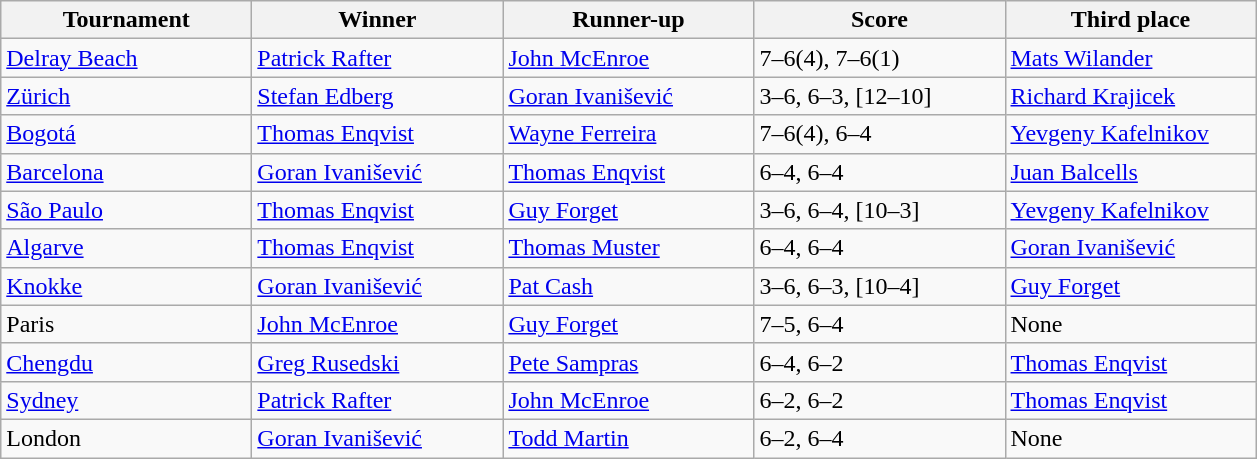<table class="wikitable">
<tr>
<th style="width:160px">Tournament</th>
<th style="width:160px">Winner</th>
<th style="width:160px">Runner-up</th>
<th style="width:160px" class="unsortable">Score</th>
<th style="width:160px">Third place</th>
</tr>
<tr>
<td><a href='#'>Delray Beach</a></td>
<td>  <a href='#'>Patrick Rafter</a></td>
<td>  <a href='#'>John McEnroe</a></td>
<td>7–6(4), 7–6(1)</td>
<td> <a href='#'>Mats Wilander</a></td>
</tr>
<tr>
<td><a href='#'>Zürich</a></td>
<td> <a href='#'>Stefan Edberg</a></td>
<td> <a href='#'>Goran Ivanišević</a></td>
<td>3–6, 6–3, [12–10]</td>
<td> <a href='#'>Richard Krajicek</a></td>
</tr>
<tr>
<td><a href='#'>Bogotá</a></td>
<td> <a href='#'>Thomas Enqvist</a></td>
<td> <a href='#'>Wayne Ferreira</a></td>
<td>7–6(4), 6–4</td>
<td> <a href='#'>Yevgeny Kafelnikov</a></td>
</tr>
<tr>
<td><a href='#'>Barcelona</a></td>
<td> <a href='#'>Goran Ivanišević</a></td>
<td> <a href='#'>Thomas Enqvist</a></td>
<td>6–4, 6–4</td>
<td> <a href='#'>Juan Balcells</a></td>
</tr>
<tr>
<td><a href='#'>São Paulo</a></td>
<td> <a href='#'>Thomas Enqvist</a></td>
<td> <a href='#'>Guy Forget</a></td>
<td>3–6, 6–4, [10–3]</td>
<td> <a href='#'>Yevgeny Kafelnikov</a></td>
</tr>
<tr>
<td><a href='#'>Algarve</a></td>
<td> <a href='#'>Thomas Enqvist</a></td>
<td> <a href='#'>Thomas Muster</a></td>
<td>6–4, 6–4</td>
<td> <a href='#'>Goran Ivanišević</a></td>
</tr>
<tr>
<td><a href='#'>Knokke</a></td>
<td> <a href='#'>Goran Ivanišević</a></td>
<td> <a href='#'>Pat Cash</a></td>
<td>3–6, 6–3, [10–4]</td>
<td> <a href='#'>Guy Forget</a></td>
</tr>
<tr>
<td>Paris</td>
<td> <a href='#'>John McEnroe</a></td>
<td> <a href='#'>Guy Forget</a></td>
<td>7–5, 6–4</td>
<td>None</td>
</tr>
<tr>
<td><a href='#'>Chengdu</a></td>
<td> <a href='#'>Greg Rusedski</a></td>
<td> <a href='#'>Pete Sampras</a></td>
<td>6–4, 6–2</td>
<td> <a href='#'>Thomas Enqvist</a></td>
</tr>
<tr>
<td><a href='#'>Sydney</a></td>
<td> <a href='#'>Patrick Rafter</a></td>
<td> <a href='#'>John McEnroe</a></td>
<td>6–2, 6–2</td>
<td> <a href='#'>Thomas Enqvist</a></td>
</tr>
<tr>
<td>London</td>
<td> <a href='#'>Goran Ivanišević</a></td>
<td> <a href='#'>Todd Martin</a></td>
<td>6–2, 6–4</td>
<td>None</td>
</tr>
</table>
